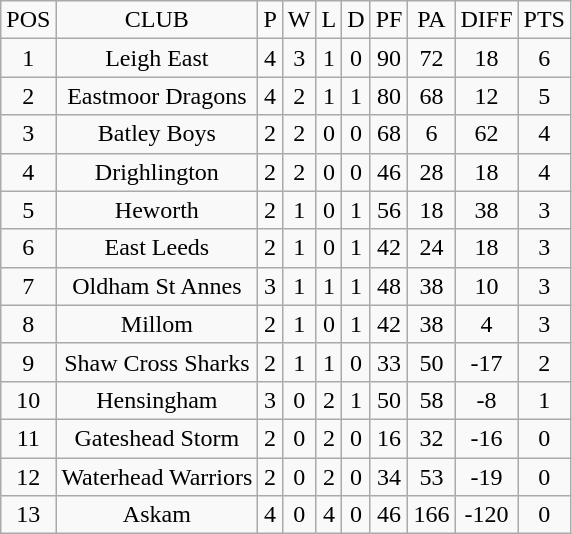<table class="wikitable" style="text-align: center;">
<tr>
<td>POS</td>
<td>CLUB</td>
<td>P</td>
<td>W</td>
<td>L</td>
<td>D</td>
<td>PF</td>
<td>PA</td>
<td>DIFF</td>
<td>PTS</td>
</tr>
<tr>
<td>1</td>
<td>Leigh East</td>
<td>4</td>
<td>3</td>
<td>1</td>
<td>0</td>
<td>90</td>
<td>72</td>
<td>18</td>
<td>6</td>
</tr>
<tr>
<td>2</td>
<td>Eastmoor Dragons</td>
<td>4</td>
<td>2</td>
<td>1</td>
<td>1</td>
<td>80</td>
<td>68</td>
<td>12</td>
<td>5</td>
</tr>
<tr>
<td>3</td>
<td>Batley Boys</td>
<td>2</td>
<td>2</td>
<td>0</td>
<td>0</td>
<td>68</td>
<td>6</td>
<td>62</td>
<td>4</td>
</tr>
<tr>
<td>4</td>
<td>Drighlington</td>
<td>2</td>
<td>2</td>
<td>0</td>
<td>0</td>
<td>46</td>
<td>28</td>
<td>18</td>
<td>4</td>
</tr>
<tr>
<td>5</td>
<td>Heworth</td>
<td>2</td>
<td>1</td>
<td>0</td>
<td>1</td>
<td>56</td>
<td>18</td>
<td>38</td>
<td>3</td>
</tr>
<tr>
<td>6</td>
<td>East Leeds</td>
<td>2</td>
<td>1</td>
<td>0</td>
<td>1</td>
<td>42</td>
<td>24</td>
<td>18</td>
<td>3</td>
</tr>
<tr>
<td>7</td>
<td>Oldham St Annes</td>
<td>3</td>
<td>1</td>
<td>1</td>
<td>1</td>
<td>48</td>
<td>38</td>
<td>10</td>
<td>3</td>
</tr>
<tr>
<td>8</td>
<td>Millom</td>
<td>2</td>
<td>1</td>
<td>0</td>
<td>1</td>
<td>42</td>
<td>38</td>
<td>4</td>
<td>3</td>
</tr>
<tr>
<td>9</td>
<td>Shaw Cross Sharks</td>
<td>2</td>
<td>1</td>
<td>1</td>
<td>0</td>
<td>33</td>
<td>50</td>
<td>-17</td>
<td>2</td>
</tr>
<tr>
<td>10</td>
<td>Hensingham</td>
<td>3</td>
<td>0</td>
<td>2</td>
<td>1</td>
<td>50</td>
<td>58</td>
<td>-8</td>
<td>1</td>
</tr>
<tr>
<td>11</td>
<td>Gateshead Storm</td>
<td>2</td>
<td>0</td>
<td>2</td>
<td>0</td>
<td>16</td>
<td>32</td>
<td>-16</td>
<td>0</td>
</tr>
<tr>
<td>12</td>
<td>Waterhead Warriors</td>
<td>2</td>
<td>0</td>
<td>2</td>
<td>0</td>
<td>34</td>
<td>53</td>
<td>-19</td>
<td>0</td>
</tr>
<tr>
<td>13</td>
<td>Askam</td>
<td>4</td>
<td>0</td>
<td>4</td>
<td>0</td>
<td>46</td>
<td>166</td>
<td>-120</td>
<td>0</td>
</tr>
</table>
